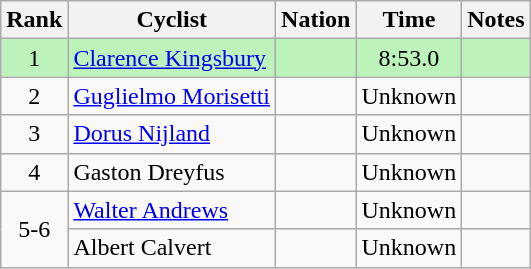<table class="wikitable sortable">
<tr>
<th>Rank</th>
<th>Cyclist</th>
<th>Nation</th>
<th>Time</th>
<th>Notes</th>
</tr>
<tr bgcolor=bbf3bb>
<td align=center>1</td>
<td><a href='#'>Clarence Kingsbury</a></td>
<td></td>
<td align=center>8:53.0</td>
<td align=center></td>
</tr>
<tr>
<td align=center>2</td>
<td><a href='#'>Guglielmo Morisetti</a></td>
<td></td>
<td align=center>Unknown</td>
<td></td>
</tr>
<tr>
<td align=center>3</td>
<td><a href='#'>Dorus Nijland</a></td>
<td></td>
<td align=center>Unknown</td>
<td></td>
</tr>
<tr>
<td align=center>4</td>
<td>Gaston Dreyfus</td>
<td></td>
<td align=center>Unknown</td>
<td></td>
</tr>
<tr>
<td align=center rowspan=2>5-6</td>
<td><a href='#'>Walter Andrews</a></td>
<td></td>
<td align=center>Unknown</td>
<td></td>
</tr>
<tr>
<td>Albert Calvert</td>
<td></td>
<td align=center>Unknown</td>
<td></td>
</tr>
</table>
